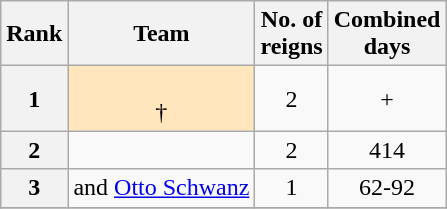<table class="wikitable sortable" style="text-align: center">
<tr>
<th>Rank</th>
<th>Team</th>
<th>No. of<br>reigns</th>
<th>Combined<br>days</th>
</tr>
<tr>
<th>1</th>
<td style="background:#ffe6bd;"><br> †</td>
<td>2</td>
<td>+</td>
</tr>
<tr>
<th>2</th>
<td><br></td>
<td>2</td>
<td>414</td>
</tr>
<tr>
<th>3</th>
<td> and <a href='#'>Otto Schwanz</a></td>
<td>1</td>
<td>62-92</td>
</tr>
<tr>
</tr>
</table>
